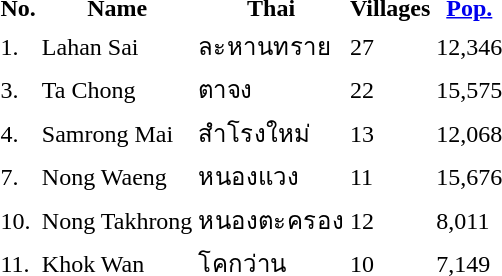<table>
<tr>
<th>No.</th>
<th>Name</th>
<th>Thai</th>
<th>Villages</th>
<th><a href='#'>Pop.</a></th>
</tr>
<tr>
<td>1.</td>
<td>Lahan Sai</td>
<td>ละหานทราย</td>
<td>27</td>
<td>12,346</td>
</tr>
<tr>
<td>3.</td>
<td>Ta Chong</td>
<td>ตาจง</td>
<td>22</td>
<td>15,575</td>
</tr>
<tr>
<td>4.</td>
<td>Samrong Mai</td>
<td>สำโรงใหม่</td>
<td>13</td>
<td>12,068</td>
</tr>
<tr>
<td>7.</td>
<td>Nong Waeng</td>
<td>หนองแวง</td>
<td>11</td>
<td>15,676</td>
</tr>
<tr>
<td>10.</td>
<td>Nong Takhrong</td>
<td>หนองตะครอง</td>
<td>12</td>
<td>8,011</td>
</tr>
<tr>
<td>11.</td>
<td>Khok Wan</td>
<td>โคกว่าน</td>
<td>10</td>
<td>7,149</td>
</tr>
</table>
